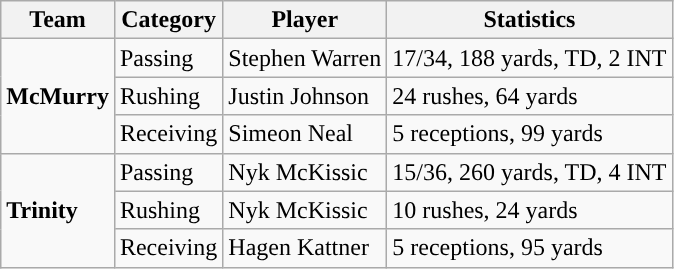<table class="wikitable" style="float: left;">
<tr>
<th>Team</th>
<th>Category</th>
<th>Player</th>
<th>Statistics</th>
</tr>
<tr>
<td rowspan=3><strong>McMurry</strong></td>
<td>Passing</td>
<td>Stephen Warren</td>
<td>17/34, 188 yards, TD, 2 INT</td>
</tr>
<tr>
<td>Rushing</td>
<td>Justin Johnson</td>
<td>24 rushes, 64 yards</td>
</tr>
<tr>
<td>Receiving</td>
<td>Simeon Neal</td>
<td>5 receptions,  99 yards</td>
</tr>
<tr>
<td rowspan=3><strong>Trinity</strong></td>
<td>Passing</td>
<td>Nyk McKissic</td>
<td>15/36, 260 yards, TD, 4 INT</td>
</tr>
<tr>
<td>Rushing</td>
<td>Nyk McKissic</td>
<td>10 rushes, 24 yards</td>
</tr>
<tr>
<td>Receiving</td>
<td>Hagen Kattner</td>
<td>5 receptions, 95 yards</td>
</tr>
</table>
